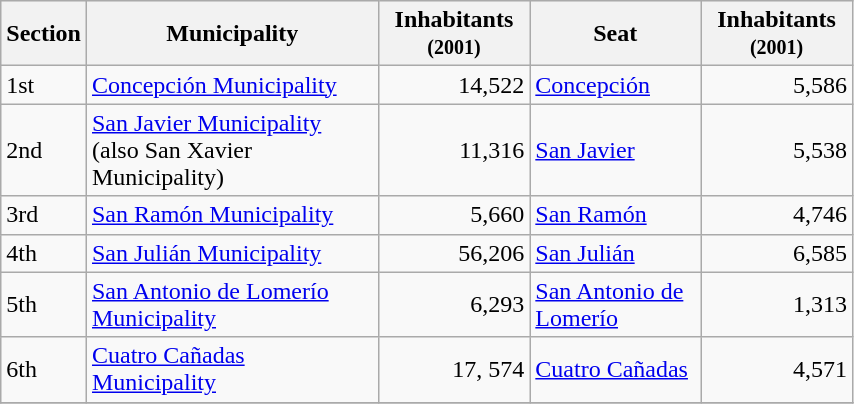<table class="wikitable" border="1" style="width:45%;" border="1">
<tr bgcolor=#EFEFEF>
<th><strong>Section</strong></th>
<th><strong>Municipality</strong></th>
<th><strong>Inhabitants</strong>  <small> (2001) </small> </th>
<th><strong>Seat</strong></th>
<th><strong>Inhabitants</strong>  <small> (2001) </small></th>
</tr>
<tr>
<td>1st</td>
<td><a href='#'>Concepción Municipality</a></td>
<td align="right">14,522</td>
<td><a href='#'>Concepción</a></td>
<td align="right">5,586</td>
</tr>
<tr>
<td>2nd</td>
<td><a href='#'>San Javier Municipality</a> (also San Xavier Municipality)</td>
<td align="right">11,316</td>
<td><a href='#'>San Javier</a></td>
<td align="right">5,538</td>
</tr>
<tr>
<td>3rd</td>
<td><a href='#'>San Ramón Municipality</a></td>
<td align="right">5,660</td>
<td><a href='#'>San Ramón</a></td>
<td align="right">4,746</td>
</tr>
<tr>
<td>4th</td>
<td><a href='#'>San Julián Municipality</a></td>
<td align="right">56,206</td>
<td><a href='#'>San Julián</a></td>
<td align="right">6,585</td>
</tr>
<tr>
<td>5th</td>
<td><a href='#'>San Antonio de Lomerío Municipality</a></td>
<td align="right">6,293</td>
<td><a href='#'>San Antonio de Lomerío</a></td>
<td align="right">1,313</td>
</tr>
<tr>
<td>6th</td>
<td><a href='#'>Cuatro Cañadas Municipality</a></td>
<td align="right">17, 574</td>
<td><a href='#'>Cuatro Cañadas</a></td>
<td align="right">4,571</td>
</tr>
<tr>
</tr>
</table>
